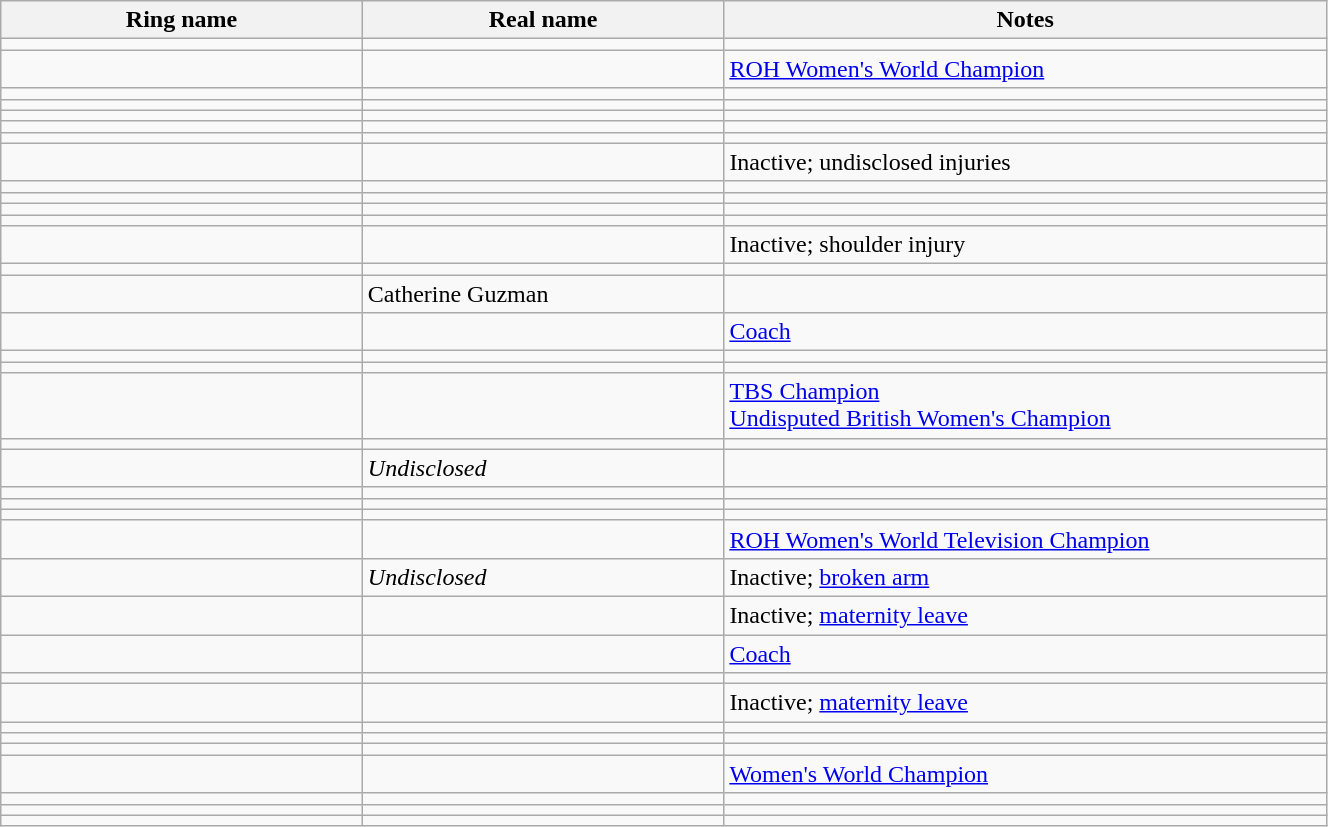<table class="wikitable sortable" style="width:70%;">
<tr>
<th style="width:15%;">Ring name</th>
<th style="width:15%;">Real name</th>
<th style="width:25%;">Notes</th>
</tr>
<tr>
<td></td>
<td></td>
<td></td>
</tr>
<tr>
<td></td>
<td></td>
<td><a href='#'>ROH Women's World Champion</a></td>
</tr>
<tr>
<td></td>
<td></td>
<td></td>
</tr>
<tr>
<td></td>
<td></td>
<td></td>
</tr>
<tr>
<td></td>
<td></td>
<td></td>
</tr>
<tr>
<td></td>
<td></td>
<td></td>
</tr>
<tr>
<td></td>
<td></td>
<td></td>
</tr>
<tr>
<td></td>
<td></td>
<td>Inactive; undisclosed injuries</td>
</tr>
<tr>
<td></td>
<td></td>
<td></td>
</tr>
<tr>
<td></td>
<td></td>
<td></td>
</tr>
<tr>
<td></td>
<td></td>
<td></td>
</tr>
<tr>
<td></td>
<td></td>
<td></td>
</tr>
<tr>
<td></td>
<td></td>
<td>Inactive; shoulder injury</td>
</tr>
<tr>
<td></td>
<td></td>
<td></td>
</tr>
<tr>
<td></td>
<td>Catherine Guzman</td>
<td></td>
</tr>
<tr>
<td></td>
<td></td>
<td><a href='#'>Coach</a></td>
</tr>
<tr>
<td></td>
<td></td>
<td></td>
</tr>
<tr>
<td></td>
<td></td>
<td></td>
</tr>
<tr>
<td></td>
<td></td>
<td><a href='#'>TBS Champion</a><br><a href='#'>Undisputed British Women's Champion</a></td>
</tr>
<tr>
<td></td>
<td></td>
<td></td>
</tr>
<tr>
<td></td>
<td><em>Undisclosed</em></td>
<td></td>
</tr>
<tr>
<td></td>
<td></td>
<td></td>
</tr>
<tr>
<td></td>
<td></td>
<td></td>
</tr>
<tr>
<td></td>
<td></td>
<td></td>
</tr>
<tr>
<td></td>
<td></td>
<td><a href='#'>ROH Women's World Television Champion</a></td>
</tr>
<tr>
<td></td>
<td><em>Undisclosed</em></td>
<td>Inactive; <a href='#'>broken arm</a></td>
</tr>
<tr>
<td></td>
<td></td>
<td>Inactive; <a href='#'>maternity leave</a></td>
</tr>
<tr>
<td></td>
<td></td>
<td><a href='#'>Coach</a></td>
</tr>
<tr>
<td></td>
<td></td>
</tr>
<tr>
<td></td>
<td></td>
<td>Inactive; <a href='#'>maternity leave</a></td>
</tr>
<tr>
<td></td>
<td></td>
<td></td>
</tr>
<tr>
<td></td>
<td></td>
<td></td>
</tr>
<tr>
<td></td>
<td></td>
<td></td>
</tr>
<tr>
<td></td>
<td></td>
<td><a href='#'>Women's World Champion</a></td>
</tr>
<tr>
<td></td>
<td></td>
<td></td>
</tr>
<tr>
<td></td>
<td></td>
<td></td>
</tr>
<tr>
<td></td>
<td></td>
<td></td>
</tr>
</table>
